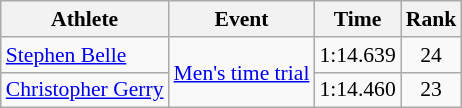<table class="wikitable" style="font-size:90%;">
<tr>
<th>Athlete</th>
<th>Event</th>
<th>Time</th>
<th>Rank</th>
</tr>
<tr align=center>
<td align=left><a href='#'>Stephen Belle</a></td>
<td align=left rowspan=2><a href='#'>Men's time trial</a></td>
<td>1:14.639</td>
<td>24</td>
</tr>
<tr align=center>
<td align=left><a href='#'>Christopher Gerry</a></td>
<td>1:14.460</td>
<td>23</td>
</tr>
</table>
